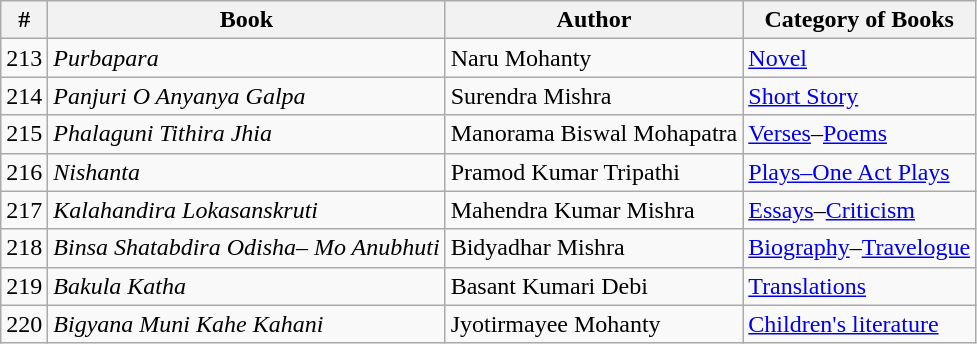<table class="wikitable">
<tr>
<th>#</th>
<th>Book</th>
<th>Author</th>
<th>Category of Books</th>
</tr>
<tr>
<td>213</td>
<td><em>Purbapara</em></td>
<td>Naru Mohanty</td>
<td><a href='#'>Novel</a></td>
</tr>
<tr>
<td>214</td>
<td><em>Panjuri O Anyanya Galpa</em></td>
<td>Surendra Mishra</td>
<td><a href='#'>Short Story</a></td>
</tr>
<tr>
<td>215</td>
<td><em>Phalaguni Tithira Jhia</em></td>
<td>Manorama Biswal Mohapatra</td>
<td><a href='#'>Verses</a>–<a href='#'>Poems</a></td>
</tr>
<tr>
<td>216</td>
<td><em>Nishanta</em></td>
<td>Pramod Kumar Tripathi</td>
<td><a href='#'>Plays–One Act Plays</a></td>
</tr>
<tr>
<td>217</td>
<td><em>Kalahandira Lokasanskruti</em></td>
<td>Mahendra Kumar Mishra</td>
<td><a href='#'>Essays</a>–<a href='#'>Criticism</a></td>
</tr>
<tr>
<td>218</td>
<td><em>Binsa Shatabdira Odisha– Mo Anubhuti</em></td>
<td>Bidyadhar Mishra</td>
<td><a href='#'>Biography</a>–<a href='#'>Travelogue</a></td>
</tr>
<tr>
<td>219</td>
<td><em>Bakula Katha</em></td>
<td>Basant Kumari Debi</td>
<td><a href='#'>Translations</a></td>
</tr>
<tr>
<td>220</td>
<td><em>Bigyana Muni Kahe Kahani</em></td>
<td>Jyotirmayee Mohanty</td>
<td><a href='#'>Children's literature</a></td>
</tr>
</table>
